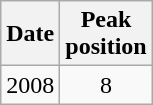<table class="wikitable">
<tr>
<th>Date</th>
<th>Peak<br>position</th>
</tr>
<tr>
<td>2008</td>
<td align="center">8</td>
</tr>
</table>
